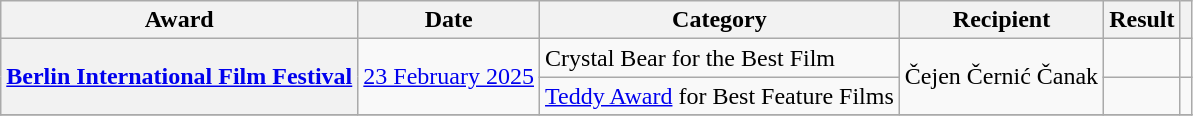<table class="wikitable sortable plainrowheaders">
<tr>
<th>Award</th>
<th>Date</th>
<th>Category</th>
<th>Recipient</th>
<th>Result</th>
<th></th>
</tr>
<tr>
<th scope="row" rowspan="2"><a href='#'>Berlin International Film Festival</a></th>
<td rowspan="2"><a href='#'>23 February 2025</a></td>
<td>Crystal Bear for the Best Film</td>
<td rowspan="2">Čejen Černić Čanak</td>
<td></td>
<td align="center" rowspan="1"></td>
</tr>
<tr>
<td><a href='#'>Teddy Award</a> for Best Feature Films</td>
<td></td>
<td align="center" rowspan="1"></td>
</tr>
<tr>
</tr>
</table>
